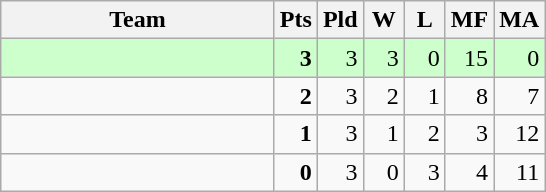<table class=wikitable style="text-align:right">
<tr>
<th width=175>Team</th>
<th width=20>Pts</th>
<th width=20>Pld</th>
<th width=20>W</th>
<th width=20>L</th>
<th width=20>MF</th>
<th width=20>MA</th>
</tr>
<tr bgcolor=ccffcc>
<td style="text-align:left"><strong></strong></td>
<td><strong>3</strong></td>
<td>3</td>
<td>3</td>
<td>0</td>
<td>15</td>
<td>0</td>
</tr>
<tr>
<td style="text-align:left"></td>
<td><strong>2</strong></td>
<td>3</td>
<td>2</td>
<td>1</td>
<td>8</td>
<td>7</td>
</tr>
<tr>
<td style="text-align:left"></td>
<td><strong>1</strong></td>
<td>3</td>
<td>1</td>
<td>2</td>
<td>3</td>
<td>12</td>
</tr>
<tr>
<td style="text-align:left"></td>
<td><strong>0</strong></td>
<td>3</td>
<td>0</td>
<td>3</td>
<td>4</td>
<td>11</td>
</tr>
</table>
